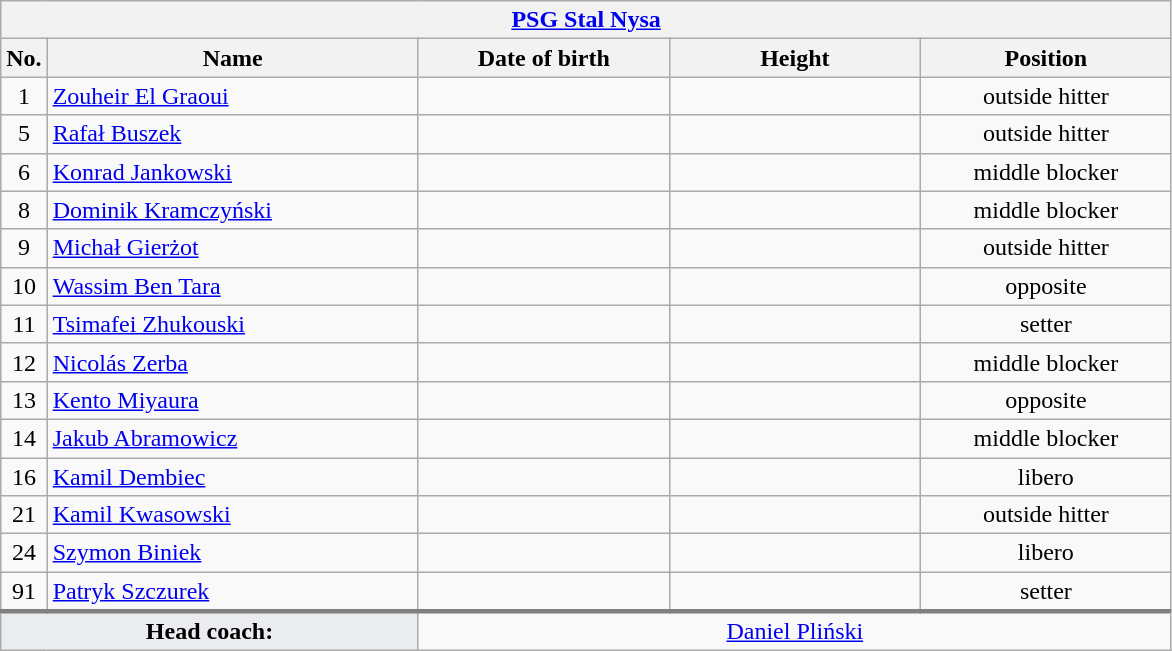<table class="wikitable collapsible collapsed" style="font-size:100%; text-align:center">
<tr>
<th colspan=5 style="width:30em"><a href='#'>PSG Stal Nysa</a></th>
</tr>
<tr>
<th>No.</th>
<th style="width:15em">Name</th>
<th style="width:10em">Date of birth</th>
<th style="width:10em">Height</th>
<th style="width:10em">Position</th>
</tr>
<tr>
<td>1</td>
<td align=left> <a href='#'>Zouheir El Graoui</a></td>
<td align=right></td>
<td></td>
<td>outside hitter</td>
</tr>
<tr>
<td>5</td>
<td align=left> <a href='#'>Rafał Buszek</a></td>
<td align=right></td>
<td></td>
<td>outside hitter</td>
</tr>
<tr>
<td>6</td>
<td align=left> <a href='#'>Konrad Jankowski</a></td>
<td align=right></td>
<td></td>
<td>middle blocker</td>
</tr>
<tr>
<td>8</td>
<td align=left> <a href='#'>Dominik Kramczyński</a></td>
<td align=right></td>
<td></td>
<td>middle blocker</td>
</tr>
<tr>
<td>9</td>
<td align=left> <a href='#'>Michał Gierżot</a></td>
<td align=right></td>
<td></td>
<td>outside hitter</td>
</tr>
<tr>
<td>10</td>
<td align=left> <a href='#'>Wassim Ben Tara</a></td>
<td align=right></td>
<td></td>
<td>opposite</td>
</tr>
<tr>
<td>11</td>
<td align=left> <a href='#'>Tsimafei Zhukouski</a></td>
<td align=right></td>
<td></td>
<td>setter</td>
</tr>
<tr>
<td>12</td>
<td align=left> <a href='#'>Nicolás Zerba</a></td>
<td align=right></td>
<td></td>
<td>middle blocker</td>
</tr>
<tr>
<td>13</td>
<td align=left> <a href='#'>Kento Miyaura</a></td>
<td align=right></td>
<td></td>
<td>opposite</td>
</tr>
<tr>
<td>14</td>
<td align=left> <a href='#'>Jakub Abramowicz</a></td>
<td align=right></td>
<td></td>
<td>middle blocker</td>
</tr>
<tr>
<td>16</td>
<td align=left> <a href='#'>Kamil Dembiec</a></td>
<td align=right></td>
<td></td>
<td>libero</td>
</tr>
<tr>
<td>21</td>
<td align=left> <a href='#'>Kamil Kwasowski</a></td>
<td align=right></td>
<td></td>
<td>outside hitter</td>
</tr>
<tr>
<td>24</td>
<td align=left> <a href='#'>Szymon Biniek</a></td>
<td align=right></td>
<td></td>
<td>libero</td>
</tr>
<tr>
<td>91</td>
<td align=left> <a href='#'>Patryk Szczurek</a></td>
<td align=right></td>
<td></td>
<td>setter</td>
</tr>
<tr style="border-top: 3px solid grey">
<td colspan=2 style="background:#EAECF0"><strong>Head coach:</strong></td>
<td colspan=3> <a href='#'>Daniel Pliński</a></td>
</tr>
</table>
